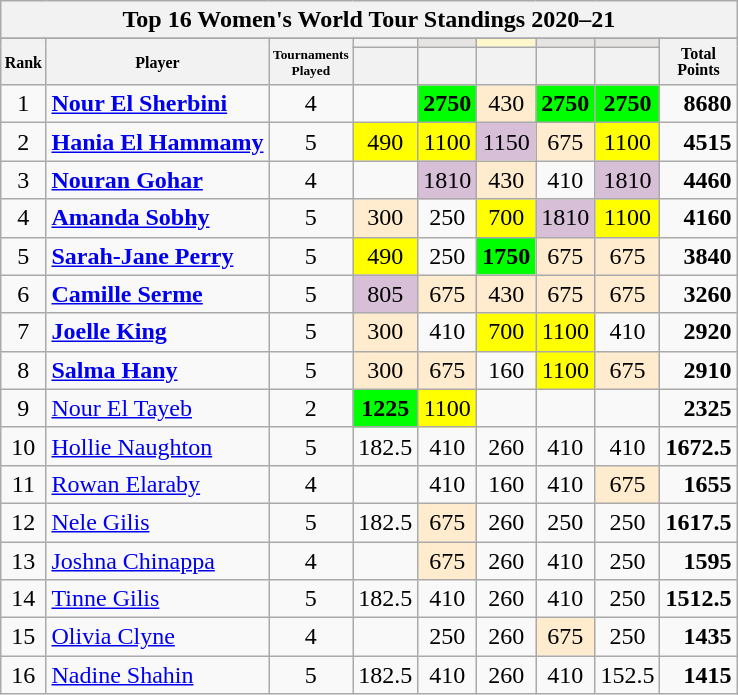<table class="wikitable sortable">
<tr>
<th colspan=21 align="center">Top 16 Women's World Tour Standings 2020–21</th>
</tr>
<tr>
</tr>
<tr style="font-size:8pt;font-weight:bold">
<th rowspan=2 align="center">Rank</th>
<th rowspan=2 align="center">Player</th>
<th rowspan=2 align="center"><small>Tournaments<br>Played</small></th>
<th style="background:#f2f2f2;"><small></small></th>
<th style="background:#E5E4E2;"><small></small></th>
<th style="background:#fff7cc;"><small></small></th>
<th style="background:#E5E4E2;"><small></small></th>
<th style="background:#E5E4E2;"><small></small></th>
<th rowspan=2 align="center">Total<br>Points</th>
</tr>
<tr>
<th data-sort-type=number> </th>
<th data-sort-type=number></th>
<th data-sort-type=number></th>
<th data-sort-type=number></th>
<th data-sort-type=number></th>
</tr>
<tr>
<td align=center>1</td>
<td> <strong><a href='#'>Nour El Sherbini</a></strong></td>
<td align=center>4</td>
<td align=center></td>
<td align=center style="background:#00ff00"><strong>2750</strong></td>
<td align=center style="background:#ffebcd">430</td>
<td align=center style="background:#00ff00"><strong>2750</strong></td>
<td align=center style="background:#00ff00"><strong>2750</strong></td>
<td align=right><strong>8680</strong></td>
</tr>
<tr>
<td align=center>2</td>
<td> <strong><a href='#'>Hania El Hammamy</a></strong></td>
<td align=center>5</td>
<td align=center style="background:#ffff00">490</td>
<td align=center style="background:#ffff00">1100</td>
<td align=center style="background:#D8BFD8">1150</td>
<td align=center style="background:#ffebcd">675</td>
<td align=center style="background:#ffff00">1100</td>
<td align=right><strong>4515</strong></td>
</tr>
<tr>
<td align=center>3</td>
<td> <strong><a href='#'>Nouran Gohar</a></strong></td>
<td align=center>4</td>
<td align=center></td>
<td align=center style="background:#D8BFD8">1810</td>
<td align=center style="background:#ffebcd">430</td>
<td align=center>410</td>
<td align=center style="background:#D8BFD8">1810</td>
<td align=right><strong>4460</strong></td>
</tr>
<tr>
<td align=center>4</td>
<td> <strong><a href='#'>Amanda Sobhy</a></strong></td>
<td align=center>5</td>
<td align=center style="background:#ffebcd">300</td>
<td align=center>250</td>
<td align=center style="background:#ffff00">700</td>
<td align=center style="background:#D8BFD8">1810</td>
<td align=center style="background:#ffff00">1100</td>
<td align=right><strong>4160</strong></td>
</tr>
<tr>
<td align=center>5</td>
<td> <strong><a href='#'>Sarah-Jane Perry</a></strong></td>
<td align=center>5</td>
<td align=center style="background:#ffff00">490</td>
<td align=center>250</td>
<td align=center style="background:#00ff00"><strong>1750</strong></td>
<td align=center style="background:#ffebcd">675</td>
<td align=center style="background:#ffebcd">675</td>
<td align=right><strong>3840</strong></td>
</tr>
<tr>
<td align=center>6</td>
<td> <strong><a href='#'>Camille Serme</a></strong></td>
<td align=center>5</td>
<td align=center style="background:#D8BFD8">805</td>
<td align=center style="background:#ffebcd">675</td>
<td align=center style="background:#ffebcd">430</td>
<td align=center style="background:#ffebcd">675</td>
<td align=center style="background:#ffebcd">675</td>
<td align=right><strong>3260</strong></td>
</tr>
<tr>
<td align=center>7</td>
<td> <strong><a href='#'>Joelle King</a></strong></td>
<td align=center>5</td>
<td align=center style="background:#ffebcd">300</td>
<td align=center>410</td>
<td align=center style="background:#ffff00">700</td>
<td align=center style="background:#ffff00">1100</td>
<td align=center>410</td>
<td align=right><strong>2920</strong></td>
</tr>
<tr>
<td align=center>8</td>
<td> <strong><a href='#'>Salma Hany</a></strong></td>
<td align=center>5</td>
<td align=center style="background:#ffebcd">300</td>
<td align=center style="background:#ffebcd">675</td>
<td align=center>160</td>
<td align=center style="background:#ffff00">1100</td>
<td align=center style="background:#ffebcd">675</td>
<td align=right><strong>2910</strong></td>
</tr>
<tr>
<td align=center>9</td>
<td> <a href='#'>Nour El Tayeb</a></td>
<td align=center>2</td>
<td align=center style="background:#00ff00"><strong>1225</strong></td>
<td align=center style="background:#ffff00">1100</td>
<td align=center></td>
<td align=center></td>
<td align=center></td>
<td align=right><strong>2325</strong></td>
</tr>
<tr>
<td align=center>10</td>
<td> <a href='#'>Hollie Naughton</a></td>
<td align=center>5</td>
<td align=center>182.5</td>
<td align=center>410</td>
<td align=center>260</td>
<td align=center>410</td>
<td align=center>410</td>
<td align=right><strong>1672.5</strong></td>
</tr>
<tr>
<td align=center>11</td>
<td> <a href='#'>Rowan Elaraby</a></td>
<td align=center>4</td>
<td align=center></td>
<td align=center>410</td>
<td align=center>160</td>
<td align=center>410</td>
<td align=center style="background:#ffebcd">675</td>
<td align=right><strong>1655</strong></td>
</tr>
<tr>
<td align=center>12</td>
<td> <a href='#'>Nele Gilis</a></td>
<td align=center>5</td>
<td align=center>182.5</td>
<td align=center style="background:#ffebcd">675</td>
<td align=center>260</td>
<td align=center>250</td>
<td align=center>250</td>
<td align=right><strong>1617.5</strong></td>
</tr>
<tr>
<td align=center>13</td>
<td> <a href='#'>Joshna Chinappa</a></td>
<td align=center>4</td>
<td align=center></td>
<td align=center style="background:#ffebcd">675</td>
<td align=center>260</td>
<td align=center>410</td>
<td align=center>250</td>
<td align=right><strong>1595</strong></td>
</tr>
<tr>
<td align=center>14</td>
<td> <a href='#'>Tinne Gilis</a></td>
<td align=center>5</td>
<td align=center>182.5</td>
<td align=center>410</td>
<td align=center>260</td>
<td align=center>410</td>
<td align=center>250</td>
<td align=right><strong>1512.5</strong></td>
</tr>
<tr>
<td align=center>15</td>
<td> <a href='#'>Olivia Clyne</a></td>
<td align=center>4</td>
<td align=center></td>
<td align=center>250</td>
<td align=center>260</td>
<td align=center style="background:#ffebcd">675</td>
<td align=center>250</td>
<td align=right><strong>1435</strong></td>
</tr>
<tr>
<td align=center>16</td>
<td> <a href='#'>Nadine Shahin</a></td>
<td align=center>5</td>
<td align=center>182.5</td>
<td align=center>410</td>
<td align=center>260</td>
<td align=center>410</td>
<td align=center>152.5</td>
<td align=right><strong>1415</strong><br></td>
</tr>
</table>
